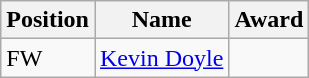<table class="wikitable"  class= style="text-align:center; border:1px #aaa solid; font-size:95%">
<tr>
<th>Position</th>
<th>Name</th>
<th>Award</th>
</tr>
<tr>
<td>FW</td>
<td> <a href='#'>Kevin Doyle</a></td>
<td></td>
</tr>
</table>
